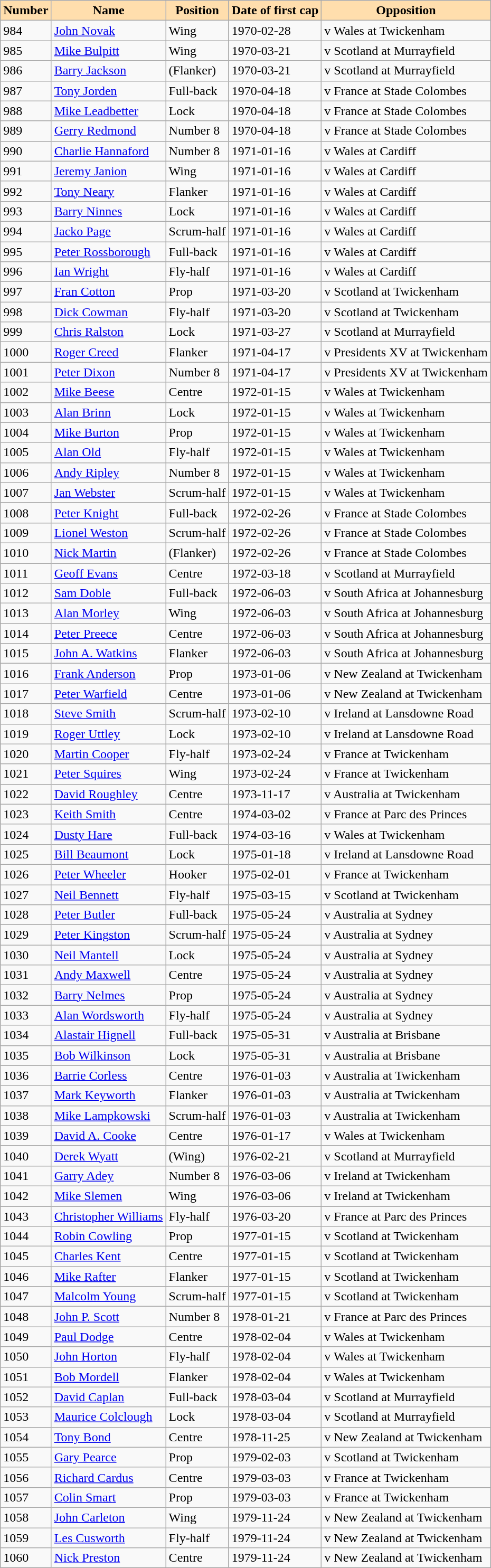<table class="sortable wikitable" style="margin:auto;">
<tr>
<th style="background:#ffdead;">Number</th>
<th style="background:#ffdead;">Name</th>
<th style="background:#ffdead;">Position</th>
<th style="background:#ffdead;">Date of first cap</th>
<th style="background:#ffdead;">Opposition</th>
</tr>
<tr>
<td>984</td>
<td><a href='#'>John Novak</a></td>
<td>Wing</td>
<td>1970-02-28</td>
<td>v Wales at Twickenham</td>
</tr>
<tr>
<td>985</td>
<td><a href='#'>Mike Bulpitt</a></td>
<td>Wing</td>
<td>1970-03-21</td>
<td>v Scotland at Murrayfield</td>
</tr>
<tr>
<td>986</td>
<td><a href='#'>Barry Jackson</a></td>
<td>(Flanker)</td>
<td>1970-03-21</td>
<td>v Scotland at Murrayfield</td>
</tr>
<tr>
<td>987</td>
<td><a href='#'>Tony Jorden</a></td>
<td>Full-back</td>
<td>1970-04-18</td>
<td>v France at Stade Colombes</td>
</tr>
<tr>
<td>988</td>
<td><a href='#'>Mike Leadbetter</a></td>
<td>Lock</td>
<td>1970-04-18</td>
<td>v France at Stade Colombes</td>
</tr>
<tr>
<td>989</td>
<td><a href='#'>Gerry Redmond</a></td>
<td>Number 8</td>
<td>1970-04-18</td>
<td>v France at Stade Colombes</td>
</tr>
<tr>
<td>990</td>
<td><a href='#'>Charlie Hannaford</a></td>
<td>Number 8</td>
<td>1971-01-16</td>
<td>v Wales at Cardiff</td>
</tr>
<tr>
<td>991</td>
<td><a href='#'>Jeremy Janion</a></td>
<td>Wing</td>
<td>1971-01-16</td>
<td>v Wales at Cardiff</td>
</tr>
<tr>
<td>992</td>
<td><a href='#'>Tony Neary</a></td>
<td>Flanker</td>
<td>1971-01-16</td>
<td>v Wales at Cardiff</td>
</tr>
<tr>
<td>993</td>
<td><a href='#'>Barry Ninnes</a></td>
<td>Lock</td>
<td>1971-01-16</td>
<td>v Wales at Cardiff</td>
</tr>
<tr>
<td>994</td>
<td><a href='#'>Jacko Page</a></td>
<td>Scrum-half</td>
<td>1971-01-16</td>
<td>v Wales at Cardiff</td>
</tr>
<tr>
<td>995</td>
<td><a href='#'>Peter Rossborough</a></td>
<td>Full-back</td>
<td>1971-01-16</td>
<td>v Wales at Cardiff</td>
</tr>
<tr>
<td>996</td>
<td><a href='#'>Ian Wright</a></td>
<td>Fly-half</td>
<td>1971-01-16</td>
<td>v Wales at Cardiff</td>
</tr>
<tr>
<td>997</td>
<td><a href='#'>Fran Cotton</a></td>
<td>Prop</td>
<td>1971-03-20</td>
<td>v Scotland at Twickenham</td>
</tr>
<tr>
<td>998</td>
<td><a href='#'>Dick Cowman</a></td>
<td>Fly-half</td>
<td>1971-03-20</td>
<td>v Scotland at Twickenham</td>
</tr>
<tr>
<td>999</td>
<td><a href='#'>Chris Ralston</a></td>
<td>Lock</td>
<td>1971-03-27</td>
<td>v Scotland at Murrayfield</td>
</tr>
<tr>
<td>1000</td>
<td><a href='#'>Roger Creed</a></td>
<td>Flanker</td>
<td>1971-04-17</td>
<td>v Presidents XV at Twickenham</td>
</tr>
<tr>
<td>1001</td>
<td><a href='#'>Peter Dixon</a></td>
<td>Number 8</td>
<td>1971-04-17</td>
<td>v Presidents XV at Twickenham</td>
</tr>
<tr>
<td>1002</td>
<td><a href='#'>Mike Beese</a></td>
<td>Centre</td>
<td>1972-01-15</td>
<td>v Wales at Twickenham</td>
</tr>
<tr>
<td>1003</td>
<td><a href='#'>Alan Brinn</a></td>
<td>Lock</td>
<td>1972-01-15</td>
<td>v Wales at Twickenham</td>
</tr>
<tr>
<td>1004</td>
<td><a href='#'>Mike Burton</a></td>
<td>Prop</td>
<td>1972-01-15</td>
<td>v Wales at Twickenham</td>
</tr>
<tr>
<td>1005</td>
<td><a href='#'>Alan Old</a></td>
<td>Fly-half</td>
<td>1972-01-15</td>
<td>v Wales at Twickenham</td>
</tr>
<tr>
<td>1006</td>
<td><a href='#'>Andy Ripley</a></td>
<td>Number 8</td>
<td>1972-01-15</td>
<td>v Wales at Twickenham</td>
</tr>
<tr>
<td>1007</td>
<td><a href='#'>Jan Webster</a></td>
<td>Scrum-half</td>
<td>1972-01-15</td>
<td>v Wales at Twickenham</td>
</tr>
<tr>
<td>1008</td>
<td><a href='#'>Peter Knight</a></td>
<td>Full-back</td>
<td>1972-02-26</td>
<td>v France at Stade Colombes</td>
</tr>
<tr>
<td>1009</td>
<td><a href='#'>Lionel Weston</a></td>
<td>Scrum-half</td>
<td>1972-02-26</td>
<td>v France at Stade Colombes</td>
</tr>
<tr>
<td>1010</td>
<td><a href='#'>Nick Martin</a></td>
<td>(Flanker)</td>
<td>1972-02-26</td>
<td>v France at Stade Colombes</td>
</tr>
<tr>
<td>1011</td>
<td><a href='#'>Geoff Evans</a></td>
<td>Centre</td>
<td>1972-03-18</td>
<td>v Scotland at Murrayfield</td>
</tr>
<tr>
<td>1012</td>
<td><a href='#'>Sam Doble</a></td>
<td>Full-back</td>
<td>1972-06-03</td>
<td>v South Africa at Johannesburg</td>
</tr>
<tr>
<td>1013</td>
<td><a href='#'>Alan Morley</a></td>
<td>Wing</td>
<td>1972-06-03</td>
<td>v South Africa at Johannesburg</td>
</tr>
<tr>
<td>1014</td>
<td><a href='#'>Peter Preece</a></td>
<td>Centre</td>
<td>1972-06-03</td>
<td>v South Africa at Johannesburg</td>
</tr>
<tr>
<td>1015</td>
<td><a href='#'>John A. Watkins</a></td>
<td>Flanker</td>
<td>1972-06-03</td>
<td>v South Africa at Johannesburg</td>
</tr>
<tr>
<td>1016</td>
<td><a href='#'>Frank Anderson</a></td>
<td>Prop</td>
<td>1973-01-06</td>
<td>v New Zealand at Twickenham</td>
</tr>
<tr>
<td>1017</td>
<td><a href='#'>Peter Warfield</a></td>
<td>Centre</td>
<td>1973-01-06</td>
<td>v New Zealand at Twickenham</td>
</tr>
<tr>
<td>1018</td>
<td><a href='#'>Steve Smith</a></td>
<td>Scrum-half</td>
<td>1973-02-10</td>
<td>v Ireland at Lansdowne Road</td>
</tr>
<tr>
<td>1019</td>
<td><a href='#'>Roger Uttley</a></td>
<td>Lock</td>
<td>1973-02-10</td>
<td>v Ireland at Lansdowne Road</td>
</tr>
<tr>
<td>1020</td>
<td><a href='#'>Martin Cooper</a></td>
<td>Fly-half</td>
<td>1973-02-24</td>
<td>v France at Twickenham</td>
</tr>
<tr>
<td>1021</td>
<td><a href='#'>Peter Squires</a></td>
<td>Wing</td>
<td>1973-02-24</td>
<td>v France at Twickenham</td>
</tr>
<tr>
<td>1022</td>
<td><a href='#'>David Roughley</a></td>
<td>Centre</td>
<td>1973-11-17</td>
<td>v Australia at Twickenham</td>
</tr>
<tr>
<td>1023</td>
<td><a href='#'>Keith Smith</a></td>
<td>Centre</td>
<td>1974-03-02</td>
<td>v France at Parc des Princes</td>
</tr>
<tr>
<td>1024</td>
<td><a href='#'>Dusty Hare</a></td>
<td>Full-back</td>
<td>1974-03-16</td>
<td>v Wales at Twickenham</td>
</tr>
<tr>
<td>1025</td>
<td><a href='#'>Bill Beaumont</a></td>
<td>Lock</td>
<td>1975-01-18</td>
<td>v Ireland at Lansdowne Road</td>
</tr>
<tr>
<td>1026</td>
<td><a href='#'>Peter Wheeler</a></td>
<td>Hooker</td>
<td>1975-02-01</td>
<td>v France at Twickenham</td>
</tr>
<tr>
<td>1027</td>
<td><a href='#'>Neil Bennett</a></td>
<td>Fly-half</td>
<td>1975-03-15</td>
<td>v Scotland at Twickenham</td>
</tr>
<tr>
<td>1028</td>
<td><a href='#'>Peter Butler</a></td>
<td>Full-back</td>
<td>1975-05-24</td>
<td>v Australia at Sydney</td>
</tr>
<tr>
<td>1029</td>
<td><a href='#'>Peter Kingston</a></td>
<td>Scrum-half</td>
<td>1975-05-24</td>
<td>v Australia at Sydney</td>
</tr>
<tr>
<td>1030</td>
<td><a href='#'>Neil Mantell</a></td>
<td>Lock</td>
<td>1975-05-24</td>
<td>v Australia at Sydney</td>
</tr>
<tr>
<td>1031</td>
<td><a href='#'>Andy Maxwell</a></td>
<td>Centre</td>
<td>1975-05-24</td>
<td>v Australia at Sydney</td>
</tr>
<tr>
<td>1032</td>
<td><a href='#'>Barry Nelmes</a></td>
<td>Prop</td>
<td>1975-05-24</td>
<td>v Australia at Sydney</td>
</tr>
<tr>
<td>1033</td>
<td><a href='#'>Alan Wordsworth</a></td>
<td>Fly-half</td>
<td>1975-05-24</td>
<td>v Australia at Sydney</td>
</tr>
<tr>
<td>1034</td>
<td><a href='#'>Alastair Hignell</a></td>
<td>Full-back</td>
<td>1975-05-31</td>
<td>v Australia at Brisbane</td>
</tr>
<tr>
<td>1035</td>
<td><a href='#'>Bob Wilkinson</a></td>
<td>Lock</td>
<td>1975-05-31</td>
<td>v Australia at Brisbane</td>
</tr>
<tr>
<td>1036</td>
<td><a href='#'>Barrie Corless</a></td>
<td>Centre</td>
<td>1976-01-03</td>
<td>v Australia at Twickenham</td>
</tr>
<tr>
<td>1037</td>
<td><a href='#'>Mark Keyworth</a></td>
<td>Flanker</td>
<td>1976-01-03</td>
<td>v Australia at Twickenham</td>
</tr>
<tr>
<td>1038</td>
<td><a href='#'>Mike Lampkowski</a></td>
<td>Scrum-half</td>
<td>1976-01-03</td>
<td>v Australia at Twickenham</td>
</tr>
<tr>
<td>1039</td>
<td><a href='#'>David A. Cooke</a></td>
<td>Centre</td>
<td>1976-01-17</td>
<td>v Wales at Twickenham</td>
</tr>
<tr>
<td>1040</td>
<td><a href='#'>Derek Wyatt</a></td>
<td>(Wing)</td>
<td>1976-02-21</td>
<td>v Scotland at Murrayfield</td>
</tr>
<tr>
<td>1041</td>
<td><a href='#'>Garry Adey</a></td>
<td>Number 8</td>
<td>1976-03-06</td>
<td>v Ireland at Twickenham</td>
</tr>
<tr>
<td>1042</td>
<td><a href='#'>Mike Slemen</a></td>
<td>Wing</td>
<td>1976-03-06</td>
<td>v Ireland at Twickenham</td>
</tr>
<tr>
<td>1043</td>
<td><a href='#'>Christopher Williams</a></td>
<td>Fly-half</td>
<td>1976-03-20</td>
<td>v France at Parc des Princes</td>
</tr>
<tr>
<td>1044</td>
<td><a href='#'>Robin Cowling</a></td>
<td>Prop</td>
<td>1977-01-15</td>
<td>v Scotland at Twickenham</td>
</tr>
<tr>
<td>1045</td>
<td><a href='#'>Charles Kent</a></td>
<td>Centre</td>
<td>1977-01-15</td>
<td>v Scotland at Twickenham</td>
</tr>
<tr>
<td>1046</td>
<td><a href='#'>Mike Rafter</a></td>
<td>Flanker</td>
<td>1977-01-15</td>
<td>v Scotland at Twickenham</td>
</tr>
<tr>
<td>1047</td>
<td><a href='#'>Malcolm Young</a></td>
<td>Scrum-half</td>
<td>1977-01-15</td>
<td>v Scotland at Twickenham</td>
</tr>
<tr>
<td>1048</td>
<td><a href='#'>John P. Scott</a></td>
<td>Number 8</td>
<td>1978-01-21</td>
<td>v France at Parc des Princes</td>
</tr>
<tr>
<td>1049</td>
<td><a href='#'>Paul Dodge</a></td>
<td>Centre</td>
<td>1978-02-04</td>
<td>v Wales at Twickenham</td>
</tr>
<tr>
<td>1050</td>
<td><a href='#'>John Horton</a></td>
<td>Fly-half</td>
<td>1978-02-04</td>
<td>v Wales at Twickenham</td>
</tr>
<tr>
<td>1051</td>
<td><a href='#'>Bob Mordell</a></td>
<td>Flanker</td>
<td>1978-02-04</td>
<td>v Wales at Twickenham</td>
</tr>
<tr>
<td>1052</td>
<td><a href='#'>David Caplan</a></td>
<td>Full-back</td>
<td>1978-03-04</td>
<td>v Scotland at Murrayfield</td>
</tr>
<tr>
<td>1053</td>
<td><a href='#'>Maurice Colclough</a></td>
<td>Lock</td>
<td>1978-03-04</td>
<td>v Scotland at Murrayfield</td>
</tr>
<tr>
<td>1054</td>
<td><a href='#'>Tony Bond</a></td>
<td>Centre</td>
<td>1978-11-25</td>
<td>v New Zealand at Twickenham</td>
</tr>
<tr>
<td>1055</td>
<td><a href='#'>Gary Pearce</a></td>
<td>Prop</td>
<td>1979-02-03</td>
<td>v Scotland at Twickenham</td>
</tr>
<tr>
<td>1056</td>
<td><a href='#'>Richard Cardus</a></td>
<td>Centre</td>
<td>1979-03-03</td>
<td>v France at Twickenham</td>
</tr>
<tr>
<td>1057</td>
<td><a href='#'>Colin Smart</a></td>
<td>Prop</td>
<td>1979-03-03</td>
<td>v France at Twickenham</td>
</tr>
<tr>
<td>1058</td>
<td><a href='#'>John Carleton</a></td>
<td>Wing</td>
<td>1979-11-24</td>
<td>v New Zealand at Twickenham</td>
</tr>
<tr>
<td>1059</td>
<td><a href='#'>Les Cusworth</a></td>
<td>Fly-half</td>
<td>1979-11-24</td>
<td>v New Zealand at Twickenham</td>
</tr>
<tr>
<td>1060</td>
<td><a href='#'>Nick Preston</a></td>
<td>Centre</td>
<td>1979-11-24</td>
<td>v New Zealand at Twickenham</td>
</tr>
</table>
